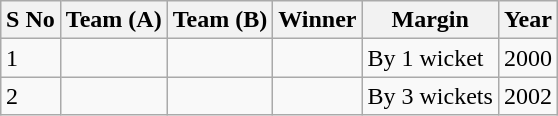<table class="wikitable" style="margin: 1em auto 1em auto">
<tr>
<th>S No</th>
<th>Team (A)</th>
<th>Team (B)</th>
<th>Winner</th>
<th>Margin</th>
<th>Year</th>
</tr>
<tr>
<td>1</td>
<td></td>
<td></td>
<td></td>
<td>By 1 wicket</td>
<td>2000</td>
</tr>
<tr>
<td>2</td>
<td></td>
<td></td>
<td></td>
<td>By 3 wickets</td>
<td>2002</td>
</tr>
</table>
